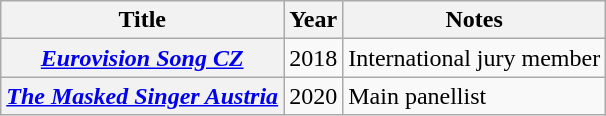<table class="wikitable sortable plainrowheaders">
<tr>
<th>Title</th>
<th>Year</th>
<th class="unsortable">Notes</th>
</tr>
<tr>
<th scope="row"><em><a href='#'>Eurovision Song CZ</a></em></th>
<td>2018</td>
<td>International jury member</td>
</tr>
<tr>
<th scope="row"><em><a href='#'>The Masked Singer Austria</a></em></th>
<td>2020</td>
<td>Main panellist</td>
</tr>
</table>
